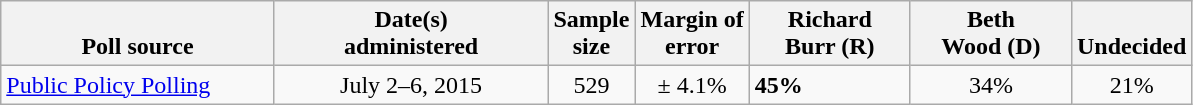<table class="wikitable">
<tr valign= bottom>
<th style="width:175px;">Poll source</th>
<th style="width:175px;">Date(s)<br>administered</th>
<th class=small>Sample<br>size</th>
<th class=small>Margin of<br>error</th>
<th style="width:100px;">Richard<br>Burr (R)</th>
<th style="width:100px;">Beth<br>Wood (D)</th>
<th>Undecided</th>
</tr>
<tr>
<td><a href='#'>Public Policy Polling</a></td>
<td align=center>July 2–6, 2015</td>
<td align=center>529</td>
<td align=center>± 4.1%</td>
<td><strong>45%</strong></td>
<td align=center>34%</td>
<td align=center>21%</td>
</tr>
</table>
